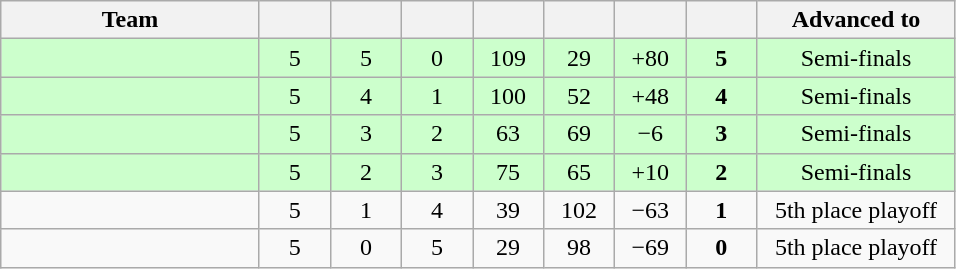<table class="wikitable" style="text-align:center;">
<tr>
<th width=165>Team</th>
<th width=40></th>
<th width=40></th>
<th width=40></th>
<th width=40></th>
<th width=40></th>
<th width=40></th>
<th width=40></th>
<th width=125>Advanced to</th>
</tr>
<tr style="background:#cfc">
<td style="text-align:left;"></td>
<td>5</td>
<td>5</td>
<td>0</td>
<td>109</td>
<td>29</td>
<td>+80</td>
<td><strong>5</strong></td>
<td>Semi-finals</td>
</tr>
<tr style="background:#cfc">
<td style="text-align:left;"></td>
<td>5</td>
<td>4</td>
<td>1</td>
<td>100</td>
<td>52</td>
<td>+48</td>
<td><strong>4</strong></td>
<td>Semi-finals</td>
</tr>
<tr style="background:#cfc">
<td style="text-align:left;"></td>
<td>5</td>
<td>3</td>
<td>2</td>
<td>63</td>
<td>69</td>
<td>−6</td>
<td><strong>3</strong></td>
<td>Semi-finals</td>
</tr>
<tr style="background:#cfc">
<td style="text-align:left;"></td>
<td>5</td>
<td>2</td>
<td>3</td>
<td>75</td>
<td>65</td>
<td>+10</td>
<td><strong>2</strong></td>
<td>Semi-finals</td>
</tr>
<tr>
<td style="text-align:left;"></td>
<td>5</td>
<td>1</td>
<td>4</td>
<td>39</td>
<td>102</td>
<td>−63</td>
<td><strong>1</strong></td>
<td>5th place playoff</td>
</tr>
<tr>
<td style="text-align:left;"></td>
<td>5</td>
<td>0</td>
<td>5</td>
<td>29</td>
<td>98</td>
<td>−69</td>
<td><strong>0</strong></td>
<td>5th place playoff</td>
</tr>
</table>
